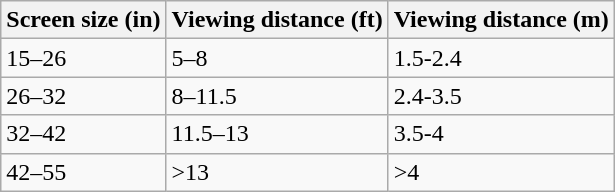<table class="wikitable" border="1">
<tr>
<th>Screen size (in)</th>
<th>Viewing distance (ft)</th>
<th>Viewing distance (m)</th>
</tr>
<tr>
<td>15–26</td>
<td>5–8</td>
<td>1.5-2.4</td>
</tr>
<tr>
<td>26–32</td>
<td>8–11.5</td>
<td>2.4-3.5</td>
</tr>
<tr>
<td>32–42</td>
<td>11.5–13</td>
<td>3.5-4</td>
</tr>
<tr>
<td>42–55</td>
<td>>13</td>
<td>>4</td>
</tr>
</table>
